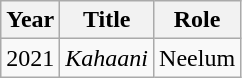<table class="wikitable sortable plainrowheaders">
<tr style="text-align:center;">
<th scope="col">Year</th>
<th scope="col">Title</th>
<th scope="col">Role</th>
</tr>
<tr>
<td>2021</td>
<td><em>Kahaani</em></td>
<td>Neelum</td>
</tr>
</table>
